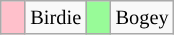<table class="wikitable" span=50 style="font-size:85%;">
<tr>
<td style="background: Pink;" width=10></td>
<td>Birdie</td>
<td style="background: PaleGreen;" width=10></td>
<td>Bogey</td>
</tr>
</table>
